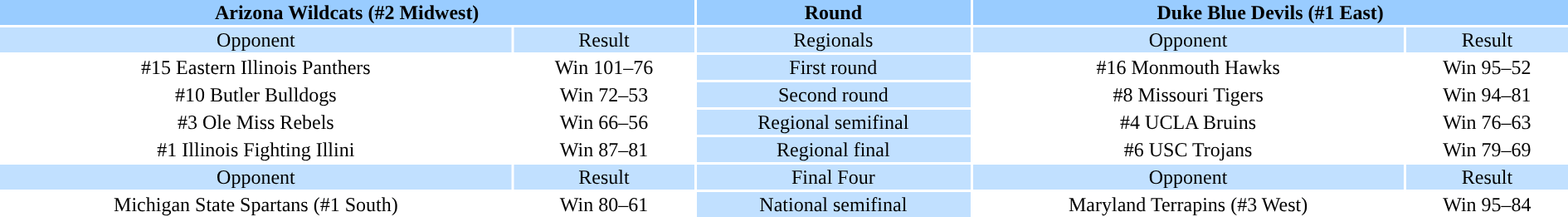<table style="width:100%;text-align:center">
<tr style="vertical-align:top;background:#9cf">
<th colspan=2>Arizona Wildcats (#2 Midwest)</th>
<th>Round</th>
<th colspan=2>Duke Blue Devils (#1 East)</th>
</tr>
<tr style="vertical-align:top;background:#c1e0ff">
<td>Opponent</td>
<td>Result</td>
<td>Regionals</td>
<td>Opponent</td>
<td>Result</td>
</tr>
<tr>
<td>#15 Eastern Illinois Panthers</td>
<td>Win 101–76</td>
<td style="background:#c1e0ff">First round</td>
<td>#16 Monmouth Hawks</td>
<td>Win 95–52</td>
</tr>
<tr>
<td>#10 Butler Bulldogs</td>
<td>Win 72–53</td>
<td style="background:#c1e0ff">Second round</td>
<td>#8 Missouri Tigers</td>
<td>Win 94–81</td>
</tr>
<tr>
<td>#3 Ole Miss Rebels</td>
<td>Win 66–56</td>
<td style="background:#c1e0ff">Regional semifinal</td>
<td>#4 UCLA Bruins</td>
<td>Win 76–63</td>
</tr>
<tr>
<td>#1 Illinois Fighting Illini</td>
<td>Win 87–81</td>
<td style="background:#c1e0ff">Regional final</td>
<td>#6 USC Trojans</td>
<td>Win 79–69</td>
</tr>
<tr style="vertical-align:top;background:#c1e0ff">
<td>Opponent</td>
<td>Result</td>
<td>Final Four</td>
<td>Opponent</td>
<td>Result</td>
</tr>
<tr>
<td>Michigan State Spartans (#1 South)</td>
<td>Win 80–61</td>
<td style="background:#c1e0ff">National semifinal</td>
<td>Maryland Terrapins (#3 West)</td>
<td>Win 95–84</td>
</tr>
</table>
